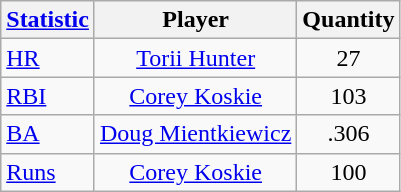<table class="wikitable" style="text-align: center;">
<tr>
<th><a href='#'>Statistic</a></th>
<th>Player</th>
<th>Quantity</th>
</tr>
<tr>
<td align="left"><a href='#'>HR</a></td>
<td><a href='#'>Torii Hunter</a></td>
<td>27</td>
</tr>
<tr>
<td align="left"><a href='#'>RBI</a></td>
<td><a href='#'>Corey Koskie</a></td>
<td>103</td>
</tr>
<tr>
<td align="left"><a href='#'>BA</a></td>
<td><a href='#'>Doug Mientkiewicz</a></td>
<td>.306</td>
</tr>
<tr>
<td align="left"><a href='#'>Runs</a></td>
<td><a href='#'>Corey Koskie</a></td>
<td>100</td>
</tr>
</table>
